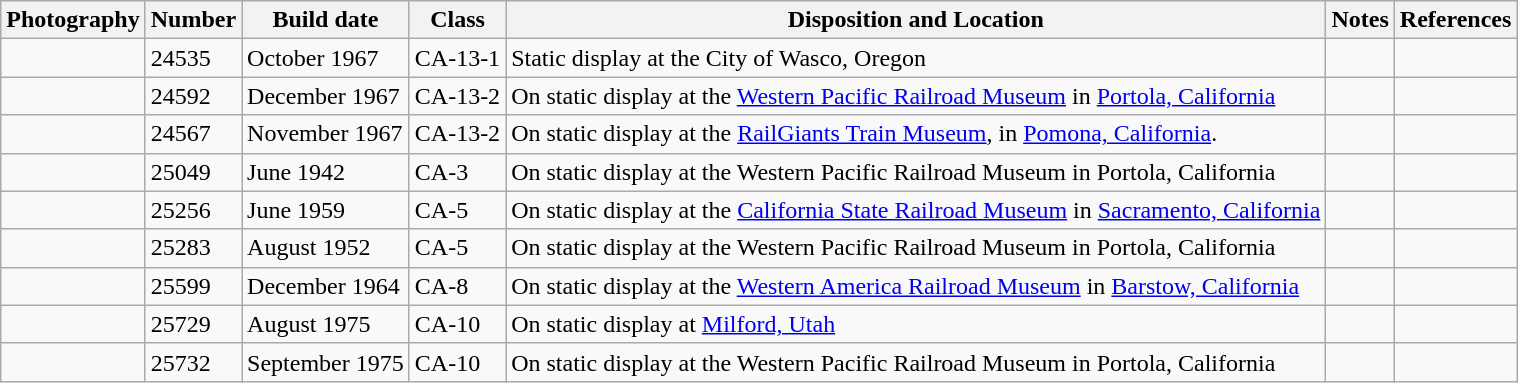<table class="wikitable">
<tr>
<th>Photography</th>
<th>Number</th>
<th>Build date</th>
<th>Class</th>
<th>Disposition and Location</th>
<th>Notes</th>
<th>References</th>
</tr>
<tr>
<td></td>
<td>24535</td>
<td>October 1967</td>
<td>CA-13-1</td>
<td>Static display at the City of Wasco, Oregon</td>
<td></td>
<td></td>
</tr>
<tr>
<td></td>
<td>24592</td>
<td>December 1967</td>
<td>CA-13-2</td>
<td>On static display at the <a href='#'>Western Pacific Railroad Museum</a> in <a href='#'>Portola, California</a></td>
<td></td>
<td></td>
</tr>
<tr>
<td></td>
<td>24567</td>
<td>November 1967</td>
<td>CA-13-2</td>
<td>On static display at the <a href='#'>RailGiants Train Museum</a>, in <a href='#'>Pomona, California</a>.</td>
<td></td>
<td></td>
</tr>
<tr>
<td></td>
<td>25049</td>
<td>June 1942</td>
<td>CA-3</td>
<td>On static display at the Western Pacific Railroad Museum in Portola, California</td>
<td></td>
<td></td>
</tr>
<tr>
<td></td>
<td>25256</td>
<td>June 1959</td>
<td>CA-5</td>
<td>On static display at the <a href='#'>California State Railroad Museum</a> in <a href='#'>Sacramento, California</a></td>
<td></td>
<td></td>
</tr>
<tr>
<td></td>
<td>25283</td>
<td>August 1952</td>
<td>CA-5</td>
<td>On static display at the Western Pacific Railroad Museum in Portola, California</td>
<td></td>
<td></td>
</tr>
<tr>
<td></td>
<td>25599</td>
<td>December 1964</td>
<td>CA-8</td>
<td>On static display at the <a href='#'>Western America Railroad Museum</a> in <a href='#'>Barstow, California</a></td>
<td></td>
<td></td>
</tr>
<tr>
<td></td>
<td>25729</td>
<td>August 1975</td>
<td>CA-10</td>
<td>On static display at <a href='#'>Milford, Utah</a></td>
<td></td>
<td></td>
</tr>
<tr>
<td></td>
<td>25732</td>
<td>September 1975</td>
<td>CA-10</td>
<td>On static display at the Western Pacific Railroad Museum in Portola, California</td>
<td></td>
<td></td>
</tr>
</table>
